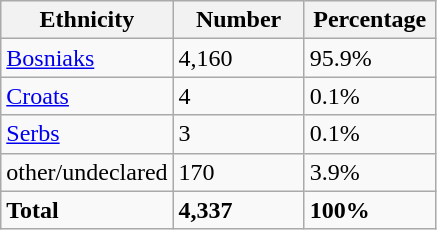<table class="wikitable">
<tr>
<th width="100px">Ethnicity</th>
<th width="80px">Number</th>
<th width="80px">Percentage</th>
</tr>
<tr>
<td><a href='#'>Bosniaks</a></td>
<td>4,160</td>
<td>95.9%</td>
</tr>
<tr>
<td><a href='#'>Croats</a></td>
<td>4</td>
<td>0.1%</td>
</tr>
<tr>
<td><a href='#'>Serbs</a></td>
<td>3</td>
<td>0.1%</td>
</tr>
<tr>
<td>other/undeclared</td>
<td>170</td>
<td>3.9%</td>
</tr>
<tr>
<td><strong>Total</strong></td>
<td><strong>4,337</strong></td>
<td><strong>100%</strong></td>
</tr>
</table>
